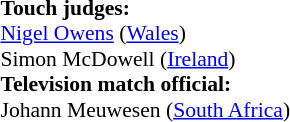<table style="width:100%;font-size:90%">
<tr>
<td><br><strong>Touch judges:</strong>
<br><a href='#'>Nigel Owens</a> (<a href='#'>Wales</a>)
<br>Simon McDowell (<a href='#'>Ireland</a>)
<br><strong>Television match official:</strong>
<br>Johann Meuwesen (<a href='#'>South Africa</a>)</td>
</tr>
</table>
